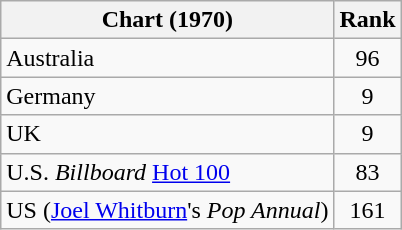<table class="wikitable sortable">
<tr>
<th>Chart (1970)</th>
<th style="text-align:center;">Rank</th>
</tr>
<tr>
<td>Australia</td>
<td style="text-align:center;">96</td>
</tr>
<tr>
<td>Germany</td>
<td style="text-align:center;">9</td>
</tr>
<tr>
<td>UK</td>
<td style="text-align:center;">9</td>
</tr>
<tr>
<td>U.S. <em>Billboard</em> <a href='#'>Hot 100</a></td>
<td style="text-align:center;">83</td>
</tr>
<tr>
<td>US (<a href='#'>Joel Whitburn</a>'s <em>Pop Annual</em>)</td>
<td style="text-align:center;">161</td>
</tr>
</table>
